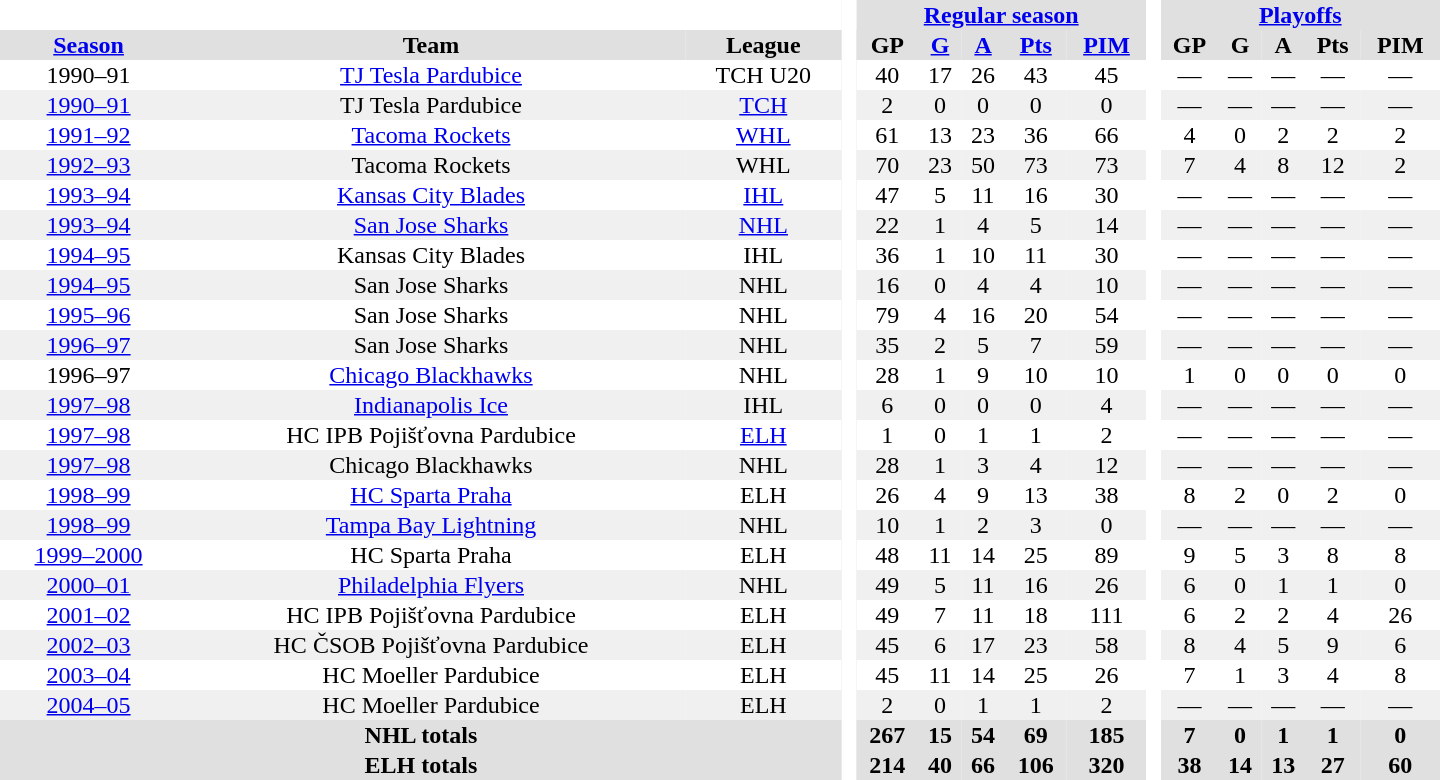<table border="0" cellpadding="1" cellspacing="0" style="text-align:center; width:60em">
<tr bgcolor="#e0e0e0">
<th colspan="3" bgcolor="#ffffff"> </th>
<th rowspan="99" bgcolor="#ffffff"> </th>
<th colspan="5"><a href='#'>Regular season</a></th>
<th rowspan="99" bgcolor="#ffffff"> </th>
<th colspan="5"><a href='#'>Playoffs</a></th>
</tr>
<tr bgcolor="#e0e0e0">
<th><a href='#'>Season</a></th>
<th>Team</th>
<th>League</th>
<th>GP</th>
<th><a href='#'>G</a></th>
<th><a href='#'>A</a></th>
<th><a href='#'>Pts</a></th>
<th><a href='#'>PIM</a></th>
<th>GP</th>
<th>G</th>
<th>A</th>
<th>Pts</th>
<th>PIM</th>
</tr>
<tr>
<td>1990–91</td>
<td><a href='#'>TJ Tesla Pardubice</a></td>
<td>TCH U20</td>
<td>40</td>
<td>17</td>
<td>26</td>
<td>43</td>
<td>45</td>
<td>—</td>
<td>—</td>
<td>—</td>
<td>—</td>
<td>—</td>
</tr>
<tr bgcolor="#f0f0f0">
<td><a href='#'>1990–91</a></td>
<td>TJ Tesla Pardubice</td>
<td><a href='#'>TCH</a></td>
<td>2</td>
<td>0</td>
<td>0</td>
<td>0</td>
<td>0</td>
<td>—</td>
<td>—</td>
<td>—</td>
<td>—</td>
<td>—</td>
</tr>
<tr>
<td><a href='#'>1991–92</a></td>
<td><a href='#'>Tacoma Rockets</a></td>
<td><a href='#'>WHL</a></td>
<td>61</td>
<td>13</td>
<td>23</td>
<td>36</td>
<td>66</td>
<td>4</td>
<td>0</td>
<td>2</td>
<td>2</td>
<td>2</td>
</tr>
<tr bgcolor="#f0f0f0">
<td><a href='#'>1992–93</a></td>
<td>Tacoma Rockets</td>
<td>WHL</td>
<td>70</td>
<td>23</td>
<td>50</td>
<td>73</td>
<td>73</td>
<td>7</td>
<td>4</td>
<td>8</td>
<td>12</td>
<td>2</td>
</tr>
<tr>
<td><a href='#'>1993–94</a></td>
<td><a href='#'>Kansas City Blades</a></td>
<td><a href='#'>IHL</a></td>
<td>47</td>
<td>5</td>
<td>11</td>
<td>16</td>
<td>30</td>
<td>—</td>
<td>—</td>
<td>—</td>
<td>—</td>
<td>—</td>
</tr>
<tr bgcolor="#f0f0f0">
<td><a href='#'>1993–94</a></td>
<td><a href='#'>San Jose Sharks</a></td>
<td><a href='#'>NHL</a></td>
<td>22</td>
<td>1</td>
<td>4</td>
<td>5</td>
<td>14</td>
<td>—</td>
<td>—</td>
<td>—</td>
<td>—</td>
<td>—</td>
</tr>
<tr>
<td><a href='#'>1994–95</a></td>
<td>Kansas City Blades</td>
<td>IHL</td>
<td>36</td>
<td>1</td>
<td>10</td>
<td>11</td>
<td>30</td>
<td>—</td>
<td>—</td>
<td>—</td>
<td>—</td>
<td>—</td>
</tr>
<tr bgcolor="#f0f0f0">
<td><a href='#'>1994–95</a></td>
<td>San Jose Sharks</td>
<td>NHL</td>
<td>16</td>
<td>0</td>
<td>4</td>
<td>4</td>
<td>10</td>
<td>—</td>
<td>—</td>
<td>—</td>
<td>—</td>
<td>—</td>
</tr>
<tr>
<td><a href='#'>1995–96</a></td>
<td>San Jose Sharks</td>
<td>NHL</td>
<td>79</td>
<td>4</td>
<td>16</td>
<td>20</td>
<td>54</td>
<td>—</td>
<td>—</td>
<td>—</td>
<td>—</td>
<td>—</td>
</tr>
<tr bgcolor="#f0f0f0">
<td><a href='#'>1996–97</a></td>
<td>San Jose Sharks</td>
<td>NHL</td>
<td>35</td>
<td>2</td>
<td>5</td>
<td>7</td>
<td>59</td>
<td>—</td>
<td>—</td>
<td>—</td>
<td>—</td>
<td>—</td>
</tr>
<tr>
<td>1996–97</td>
<td><a href='#'>Chicago Blackhawks</a></td>
<td>NHL</td>
<td>28</td>
<td>1</td>
<td>9</td>
<td>10</td>
<td>10</td>
<td>1</td>
<td>0</td>
<td>0</td>
<td>0</td>
<td>0</td>
</tr>
<tr bgcolor="#f0f0f0">
<td><a href='#'>1997–98</a></td>
<td><a href='#'>Indianapolis Ice</a></td>
<td>IHL</td>
<td>6</td>
<td>0</td>
<td>0</td>
<td>0</td>
<td>4</td>
<td>—</td>
<td>—</td>
<td>—</td>
<td>—</td>
<td>—</td>
</tr>
<tr>
<td><a href='#'>1997–98</a></td>
<td>HC IPB Pojišťovna Pardubice</td>
<td><a href='#'>ELH</a></td>
<td>1</td>
<td>0</td>
<td>1</td>
<td>1</td>
<td>2</td>
<td>—</td>
<td>—</td>
<td>—</td>
<td>—</td>
<td>—</td>
</tr>
<tr bgcolor="#f0f0f0">
<td><a href='#'>1997–98</a></td>
<td>Chicago Blackhawks</td>
<td>NHL</td>
<td>28</td>
<td>1</td>
<td>3</td>
<td>4</td>
<td>12</td>
<td>—</td>
<td>—</td>
<td>—</td>
<td>—</td>
<td>—</td>
</tr>
<tr>
<td><a href='#'>1998–99</a></td>
<td><a href='#'>HC Sparta Praha</a></td>
<td>ELH</td>
<td>26</td>
<td>4</td>
<td>9</td>
<td>13</td>
<td>38</td>
<td>8</td>
<td>2</td>
<td>0</td>
<td>2</td>
<td>0</td>
</tr>
<tr bgcolor="#f0f0f0">
<td><a href='#'>1998–99</a></td>
<td><a href='#'>Tampa Bay Lightning</a></td>
<td>NHL</td>
<td>10</td>
<td>1</td>
<td>2</td>
<td>3</td>
<td>0</td>
<td>—</td>
<td>—</td>
<td>—</td>
<td>—</td>
<td>—</td>
</tr>
<tr>
<td><a href='#'>1999–2000</a></td>
<td>HC Sparta Praha</td>
<td>ELH</td>
<td>48</td>
<td>11</td>
<td>14</td>
<td>25</td>
<td>89</td>
<td>9</td>
<td>5</td>
<td>3</td>
<td>8</td>
<td>8</td>
</tr>
<tr bgcolor="#f0f0f0">
<td><a href='#'>2000–01</a></td>
<td><a href='#'>Philadelphia Flyers</a></td>
<td>NHL</td>
<td>49</td>
<td>5</td>
<td>11</td>
<td>16</td>
<td>26</td>
<td>6</td>
<td>0</td>
<td>1</td>
<td>1</td>
<td>0</td>
</tr>
<tr>
<td><a href='#'>2001–02</a></td>
<td>HC IPB Pojišťovna Pardubice</td>
<td>ELH</td>
<td>49</td>
<td>7</td>
<td>11</td>
<td>18</td>
<td>111</td>
<td>6</td>
<td>2</td>
<td>2</td>
<td>4</td>
<td>26</td>
</tr>
<tr bgcolor="#f0f0f0">
<td><a href='#'>2002–03</a></td>
<td>HC ČSOB Pojišťovna Pardubice</td>
<td>ELH</td>
<td>45</td>
<td>6</td>
<td>17</td>
<td>23</td>
<td>58</td>
<td>8</td>
<td>4</td>
<td>5</td>
<td>9</td>
<td>6</td>
</tr>
<tr>
<td><a href='#'>2003–04</a></td>
<td>HC Moeller Pardubice</td>
<td>ELH</td>
<td>45</td>
<td>11</td>
<td>14</td>
<td>25</td>
<td>26</td>
<td>7</td>
<td>1</td>
<td>3</td>
<td>4</td>
<td>8</td>
</tr>
<tr bgcolor="#f0f0f0">
<td><a href='#'>2004–05</a></td>
<td>HC Moeller Pardubice</td>
<td>ELH</td>
<td>2</td>
<td>0</td>
<td>1</td>
<td>1</td>
<td>2</td>
<td>—</td>
<td>—</td>
<td>—</td>
<td>—</td>
<td>—</td>
</tr>
<tr bgcolor="#e0e0e0">
<th colspan="3">NHL totals</th>
<th>267</th>
<th>15</th>
<th>54</th>
<th>69</th>
<th>185</th>
<th>7</th>
<th>0</th>
<th>1</th>
<th>1</th>
<th>0</th>
</tr>
<tr bgcolor="#e0e0e0">
<th colspan="3">ELH totals</th>
<th>214</th>
<th>40</th>
<th>66</th>
<th>106</th>
<th>320</th>
<th>38</th>
<th>14</th>
<th>13</th>
<th>27</th>
<th>60</th>
</tr>
</table>
